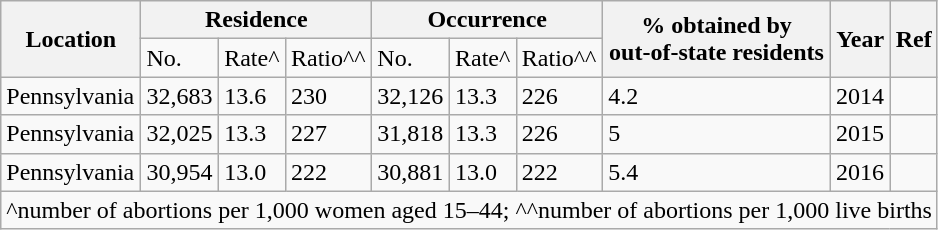<table class="wikitable">
<tr>
<th rowspan="2">Location</th>
<th colspan="3">Residence</th>
<th colspan="3">Occurrence</th>
<th rowspan="2">% obtained by<br>out-of-state residents</th>
<th rowspan="2">Year</th>
<th rowspan="2">Ref</th>
</tr>
<tr>
<td>No.</td>
<td>Rate^</td>
<td>Ratio^^</td>
<td>No.</td>
<td>Rate^</td>
<td>Ratio^^</td>
</tr>
<tr>
<td>Pennsylvania</td>
<td>32,683</td>
<td>13.6</td>
<td>230</td>
<td>32,126</td>
<td>13.3</td>
<td>226</td>
<td>4.2</td>
<td>2014</td>
<td></td>
</tr>
<tr>
<td>Pennsylvania</td>
<td>32,025</td>
<td>13.3</td>
<td>227</td>
<td>31,818</td>
<td>13.3</td>
<td>226</td>
<td>5</td>
<td>2015</td>
<td></td>
</tr>
<tr>
<td>Pennsylvania</td>
<td>30,954</td>
<td>13.0</td>
<td>222</td>
<td>30,881</td>
<td>13.0</td>
<td>222</td>
<td>5.4</td>
<td>2016</td>
<td></td>
</tr>
<tr>
<td colspan="10">^number of abortions per 1,000 women aged 15–44; ^^number of abortions per 1,000 live births</td>
</tr>
</table>
